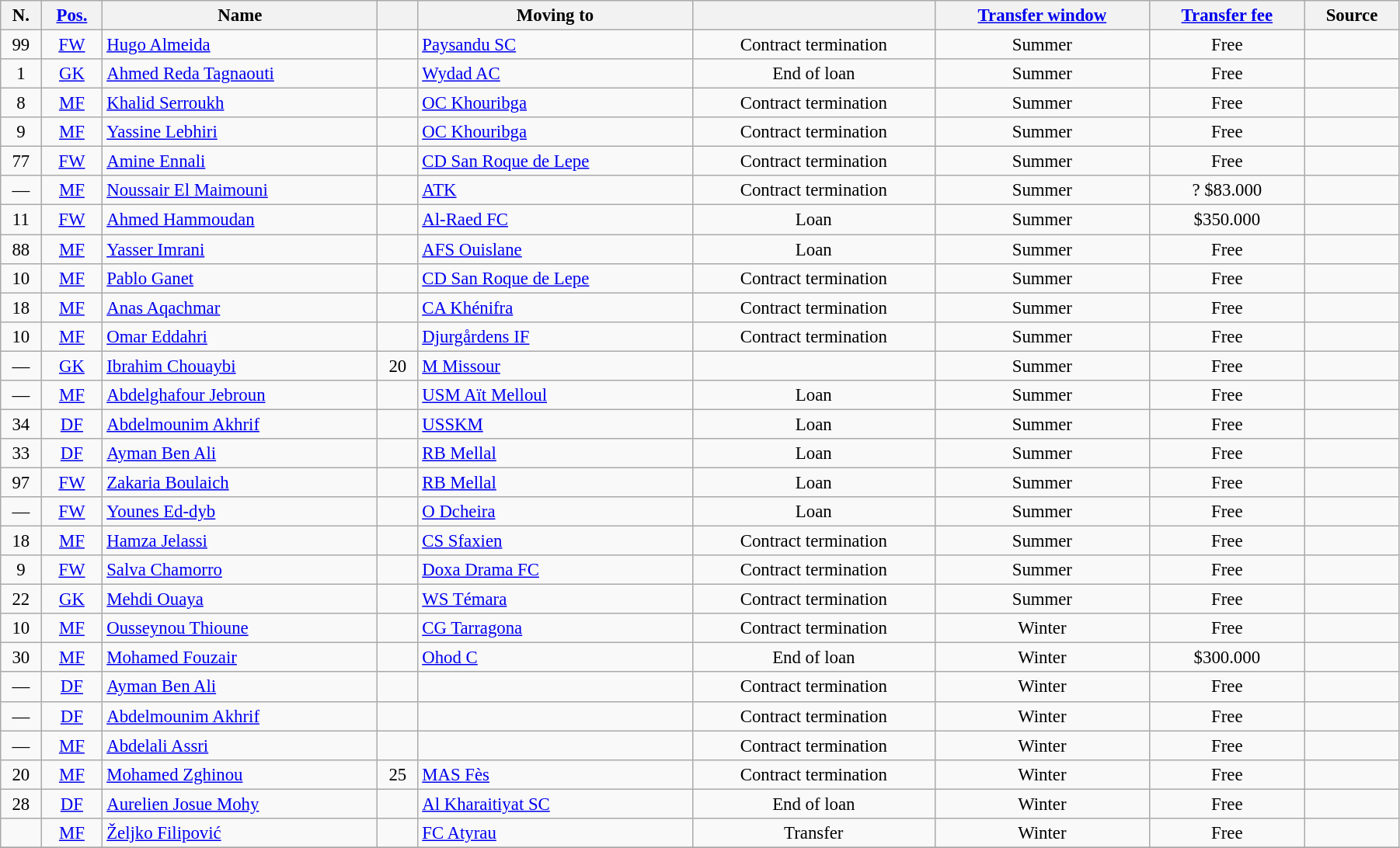<table class="wikitable sortable" style="width:95%; text-align:center; font-size:95%; text-align:center">
<tr>
<th>N.</th>
<th><a href='#'>Pos.</a></th>
<th>Name</th>
<th></th>
<th>Moving to</th>
<th></th>
<th><a href='#'>Transfer window</a></th>
<th><a href='#'>Transfer fee</a></th>
<th>Source</th>
</tr>
<tr>
<td>99</td>
<td><a href='#'>FW</a></td>
<td style="text-align:left;"> <a href='#'>Hugo Almeida</a></td>
<td></td>
<td style="text-align:left;"> <a href='#'>Paysandu SC</a></td>
<td>Contract termination</td>
<td>Summer</td>
<td>Free</td>
<td></td>
</tr>
<tr>
<td>1</td>
<td><a href='#'>GK</a></td>
<td style="text-align:left;"> <a href='#'>Ahmed Reda Tagnaouti</a></td>
<td></td>
<td style="text-align:left;"><a href='#'>Wydad AC</a></td>
<td>End of loan</td>
<td>Summer</td>
<td>Free</td>
<td></td>
</tr>
<tr>
<td>8</td>
<td><a href='#'>MF</a></td>
<td style="text-align:left;"> <a href='#'>Khalid Serroukh</a></td>
<td></td>
<td style="text-align:left;"><a href='#'>OC Khouribga</a></td>
<td>Contract termination</td>
<td>Summer</td>
<td>Free</td>
<td></td>
</tr>
<tr>
<td>9</td>
<td><a href='#'>MF</a></td>
<td style="text-align:left;"> <a href='#'>Yassine Lebhiri</a></td>
<td></td>
<td style="text-align:left;"><a href='#'>OC Khouribga</a></td>
<td>Contract termination</td>
<td>Summer</td>
<td>Free</td>
<td></td>
</tr>
<tr>
<td>77</td>
<td><a href='#'>FW</a></td>
<td style="text-align:left;"> <a href='#'>Amine Ennali</a></td>
<td></td>
<td style="text-align:left;"> <a href='#'>CD San Roque de Lepe</a></td>
<td>Contract termination</td>
<td>Summer</td>
<td>Free</td>
<td> </td>
</tr>
<tr>
<td>—</td>
<td><a href='#'>MF</a></td>
<td style="text-align:left;"> <a href='#'>Noussair El Maimouni</a></td>
<td></td>
<td style="text-align:left;"> <a href='#'>ATK</a></td>
<td>Contract termination</td>
<td>Summer</td>
<td>? $83.000</td>
<td></td>
</tr>
<tr>
<td>11</td>
<td><a href='#'>FW</a></td>
<td style="text-align:left;"> <a href='#'>Ahmed Hammoudan</a></td>
<td></td>
<td style="text-align:left;"> <a href='#'>Al-Raed FC</a></td>
<td>Loan</td>
<td>Summer</td>
<td>$350.000</td>
<td> </td>
</tr>
<tr>
<td>88</td>
<td><a href='#'>MF</a></td>
<td style="text-align:left;"> <a href='#'>Yasser Imrani</a></td>
<td></td>
<td style="text-align:left;"><a href='#'>AFS Ouislane</a></td>
<td>Loan</td>
<td>Summer</td>
<td>Free</td>
<td></td>
</tr>
<tr>
<td>10</td>
<td><a href='#'>MF</a></td>
<td style="text-align:left;"> <a href='#'>Pablo Ganet</a></td>
<td></td>
<td style="text-align:left;"> <a href='#'>CD San Roque de Lepe</a></td>
<td>Contract termination</td>
<td>Summer</td>
<td>Free</td>
<td></td>
</tr>
<tr>
<td>18</td>
<td><a href='#'>MF</a></td>
<td style="text-align:left;"> <a href='#'>Anas Aqachmar</a></td>
<td></td>
<td style="text-align:left;"><a href='#'>CA Khénifra</a></td>
<td>Contract termination</td>
<td>Summer</td>
<td>Free</td>
<td></td>
</tr>
<tr>
<td>10</td>
<td><a href='#'>MF</a></td>
<td style="text-align:left;"> <a href='#'>Omar Eddahri</a></td>
<td></td>
<td style="text-align:left;"> <a href='#'>Djurgårdens IF</a></td>
<td>Contract termination</td>
<td>Summer</td>
<td>Free</td>
<td></td>
</tr>
<tr>
<td>—</td>
<td><a href='#'>GK</a></td>
<td style="text-align:left;"> <a href='#'>Ibrahim Chouaybi</a></td>
<td>20</td>
<td style="text-align:left;"><a href='#'>M Missour</a></td>
<td></td>
<td>Summer</td>
<td>Free</td>
<td></td>
</tr>
<tr>
<td>—</td>
<td><a href='#'>MF</a></td>
<td style="text-align:left;"> <a href='#'>Abdelghafour Jebroun</a></td>
<td></td>
<td style="text-align:left;"><a href='#'>USM Aït Melloul</a></td>
<td>Loan</td>
<td>Summer</td>
<td>Free</td>
<td></td>
</tr>
<tr>
<td>34</td>
<td><a href='#'>DF</a></td>
<td style="text-align:left;"> <a href='#'>Abdelmounim Akhrif</a></td>
<td></td>
<td style="text-align:left;"><a href='#'>USSKM</a></td>
<td>Loan</td>
<td>Summer</td>
<td>Free</td>
<td></td>
</tr>
<tr>
<td>33</td>
<td><a href='#'>DF</a></td>
<td style="text-align:left;"> <a href='#'>Ayman Ben Ali</a></td>
<td></td>
<td style="text-align:left;"><a href='#'>RB Mellal</a></td>
<td>Loan</td>
<td>Summer</td>
<td>Free</td>
<td></td>
</tr>
<tr>
<td>97</td>
<td><a href='#'>FW</a></td>
<td style="text-align:left;"> <a href='#'>Zakaria Boulaich</a></td>
<td></td>
<td style="text-align:left;"><a href='#'>RB Mellal</a></td>
<td>Loan</td>
<td>Summer</td>
<td>Free</td>
<td></td>
</tr>
<tr>
<td>—</td>
<td><a href='#'>FW</a></td>
<td style="text-align:left;"> <a href='#'>Younes Ed-dyb</a></td>
<td></td>
<td style="text-align:left;"><a href='#'>O Dcheira</a></td>
<td>Loan</td>
<td>Summer</td>
<td>Free</td>
<td></td>
</tr>
<tr>
<td>18</td>
<td><a href='#'>MF</a></td>
<td style="text-align:left;"> <a href='#'>Hamza Jelassi</a></td>
<td></td>
<td style="text-align:left;"> <a href='#'>CS Sfaxien</a></td>
<td>Contract termination</td>
<td>Summer</td>
<td>Free</td>
<td></td>
</tr>
<tr>
<td>9</td>
<td><a href='#'>FW</a></td>
<td style="text-align:left;"> <a href='#'>Salva Chamorro</a></td>
<td></td>
<td style="text-align:left;"> <a href='#'>Doxa Drama FC</a></td>
<td>Contract termination</td>
<td>Summer</td>
<td>Free</td>
<td></td>
</tr>
<tr>
<td>22</td>
<td><a href='#'>GK</a></td>
<td style="text-align:left;"> <a href='#'>Mehdi Ouaya</a></td>
<td></td>
<td style="text-align:left;"><a href='#'>WS Témara</a></td>
<td>Contract termination</td>
<td>Summer</td>
<td>Free</td>
<td></td>
</tr>
<tr>
<td>10</td>
<td><a href='#'>MF</a></td>
<td style="text-align:left;"> <a href='#'>Ousseynou Thioune</a></td>
<td></td>
<td style="text-align:left;"> <a href='#'>CG Tarragona</a></td>
<td>Contract termination</td>
<td>Winter</td>
<td>Free</td>
<td></td>
</tr>
<tr>
<td>30</td>
<td><a href='#'>MF</a></td>
<td style="text-align:left;"> <a href='#'>Mohamed Fouzair</a></td>
<td></td>
<td style="text-align:left;"> <a href='#'>Ohod C</a></td>
<td>End of loan</td>
<td>Winter</td>
<td>$300.000</td>
<td></td>
</tr>
<tr>
<td>—</td>
<td><a href='#'>DF</a></td>
<td style="text-align:left;"> <a href='#'>Ayman Ben Ali</a></td>
<td></td>
<td style="text-align:left;"></td>
<td>Contract termination</td>
<td>Winter</td>
<td>Free</td>
<td></td>
</tr>
<tr>
<td>—</td>
<td><a href='#'>DF</a></td>
<td style="text-align:left;"> <a href='#'>Abdelmounim Akhrif</a></td>
<td></td>
<td style="text-align:left;"></td>
<td>Contract termination</td>
<td>Winter</td>
<td>Free</td>
<td></td>
</tr>
<tr>
<td>—</td>
<td><a href='#'>MF</a></td>
<td style="text-align:left;"> <a href='#'>Abdelali Assri</a></td>
<td></td>
<td style="text-align:left;"></td>
<td>Contract termination</td>
<td>Winter</td>
<td>Free</td>
<td></td>
</tr>
<tr>
<td>20</td>
<td><a href='#'>MF</a></td>
<td style="text-align:left;"> <a href='#'>Mohamed Zghinou</a></td>
<td>25</td>
<td style="text-align:left;"><a href='#'>MAS Fès</a></td>
<td>Contract termination</td>
<td>Winter</td>
<td>Free</td>
<td></td>
</tr>
<tr>
<td>28</td>
<td><a href='#'>DF</a></td>
<td style="text-align:left;"> <a href='#'>Aurelien Josue Mohy</a></td>
<td></td>
<td style="text-align:left;"> <a href='#'>Al Kharaitiyat SC</a></td>
<td>End of loan</td>
<td>Winter</td>
<td>Free</td>
<td></td>
</tr>
<tr>
<td></td>
<td><a href='#'>MF</a></td>
<td style="text-align:left;"> <a href='#'>Željko Filipović</a></td>
<td></td>
<td style="text-align:left;"> <a href='#'>FC Atyrau</a></td>
<td>Transfer</td>
<td>Winter</td>
<td>Free</td>
<td></td>
</tr>
<tr>
</tr>
</table>
